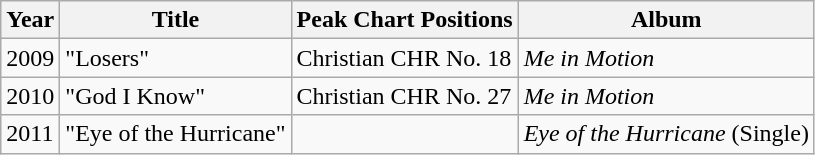<table class="wikitable">
<tr>
<th>Year</th>
<th>Title</th>
<th>Peak Chart Positions</th>
<th>Album</th>
</tr>
<tr>
<td>2009</td>
<td>"Losers"</td>
<td>Christian CHR No. 18</td>
<td><em>Me in Motion</em></td>
</tr>
<tr>
<td>2010</td>
<td>"God I Know"</td>
<td>Christian CHR No. 27</td>
<td><em>Me in Motion</em></td>
</tr>
<tr>
<td>2011</td>
<td>"Eye of the Hurricane"</td>
<td></td>
<td><em>Eye of the Hurricane</em> (Single)</td>
</tr>
</table>
